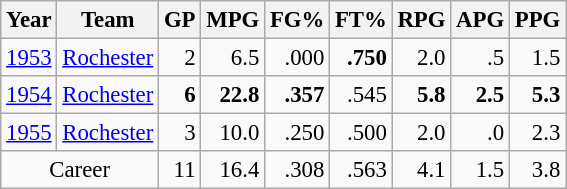<table class="wikitable sortable" style="font-size:95%; text-align:right;">
<tr>
<th>Year</th>
<th>Team</th>
<th>GP</th>
<th>MPG</th>
<th>FG%</th>
<th>FT%</th>
<th>RPG</th>
<th>APG</th>
<th>PPG</th>
</tr>
<tr>
<td style="text-align:left;"><a href='#'>1953</a></td>
<td style="text-align:left;"><a href='#'>Rochester</a></td>
<td>2</td>
<td>6.5</td>
<td>.000</td>
<td><strong>.750</strong></td>
<td>2.0</td>
<td>.5</td>
<td>1.5</td>
</tr>
<tr>
<td style="text-align:left;"><a href='#'>1954</a></td>
<td style="text-align:left;"><a href='#'>Rochester</a></td>
<td><strong>6</strong></td>
<td><strong>22.8</strong></td>
<td><strong>.357</strong></td>
<td>.545</td>
<td><strong>5.8</strong></td>
<td><strong>2.5</strong></td>
<td><strong>5.3</strong></td>
</tr>
<tr>
<td style="text-align:left;"><a href='#'>1955</a></td>
<td style="text-align:left;"><a href='#'>Rochester</a></td>
<td>3</td>
<td>10.0</td>
<td>.250</td>
<td>.500</td>
<td>2.0</td>
<td>.0</td>
<td>2.3</td>
</tr>
<tr class="sortbottom">
<td style="text-align:center;" colspan="2">Career</td>
<td>11</td>
<td>16.4</td>
<td>.308</td>
<td>.563</td>
<td>4.1</td>
<td>1.5</td>
<td>3.8</td>
</tr>
</table>
